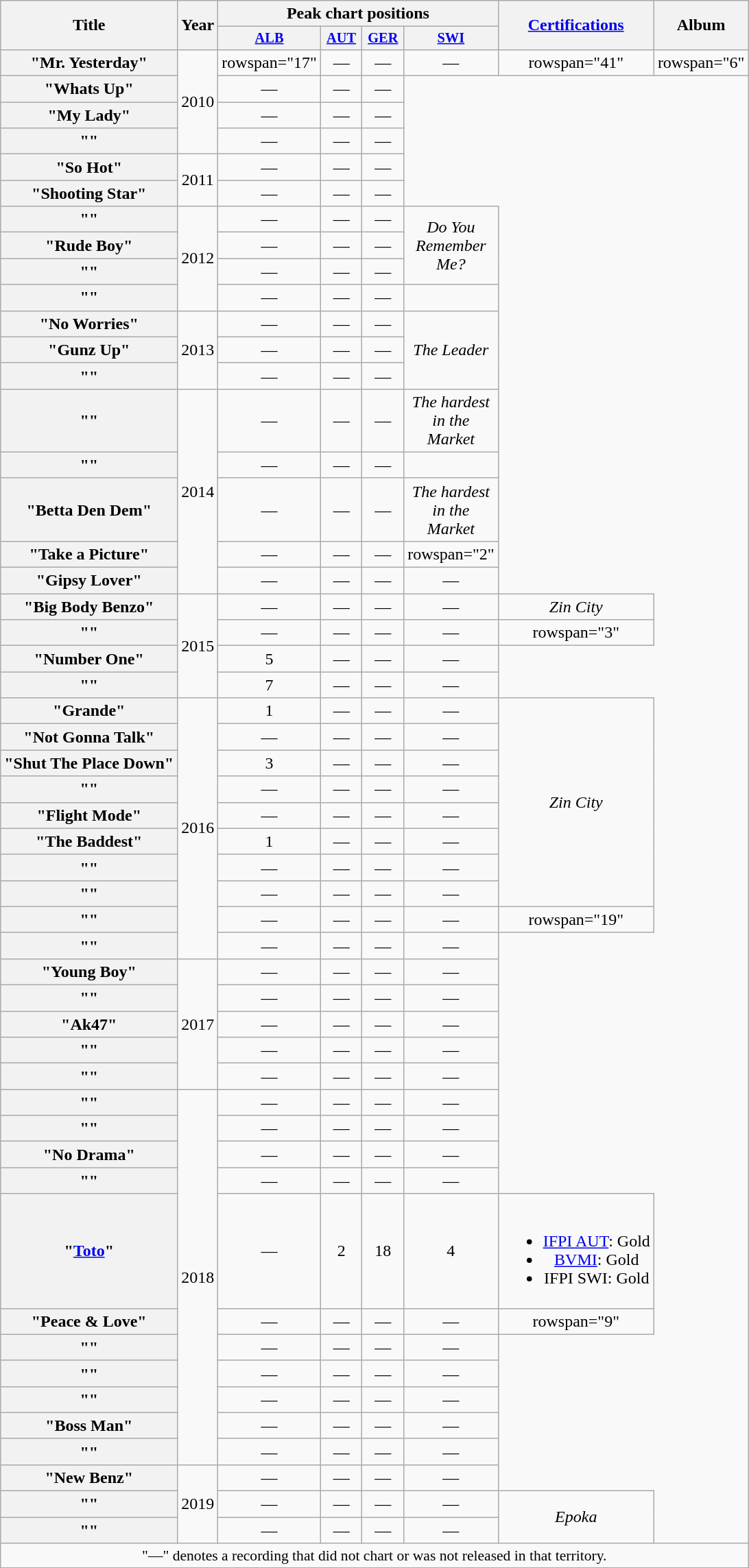<table class="wikitable plainrowheaders" style="text-align:center;">
<tr>
<th scope="col" rowspan="2">Title</th>
<th scope="col" rowspan="2">Year</th>
<th scope="col" colspan="4">Peak chart positions</th>
<th scope="col" rowspan="2"><a href='#'>Certifications</a></th>
<th scope="col" rowspan="2">Album</th>
</tr>
<tr>
<th style="width:2.5em; font-size:85%;"><a href='#'>ALB</a><br></th>
<th style="width:2.5em; font-size:85%;"><a href='#'>AUT</a><br></th>
<th style="width:2.5em; font-size:85%;"><a href='#'>GER</a><br></th>
<th style="width:2.5em; font-size:85%;"><a href='#'>SWI</a><br></th>
</tr>
<tr>
<th scope="row">"Mr. Yesterday"<br></th>
<td rowspan="4">2010</td>
<td>rowspan="17" </td>
<td>—</td>
<td>—</td>
<td>—</td>
<td>rowspan="41" </td>
<td>rowspan="6" </td>
</tr>
<tr>
<th scope="row">"Whats Up"<br></th>
<td>—</td>
<td>—</td>
<td>—</td>
</tr>
<tr>
<th scope="row">"My Lady"</th>
<td>—</td>
<td>—</td>
<td>—</td>
</tr>
<tr>
<th scope="row">""</th>
<td>—</td>
<td>—</td>
<td>—</td>
</tr>
<tr>
<th scope="row">"So Hot"<br></th>
<td rowspan="2">2011</td>
<td>—</td>
<td>—</td>
<td>—</td>
</tr>
<tr>
<th scope="row">"Shooting Star"</th>
<td>—</td>
<td>—</td>
<td>—</td>
</tr>
<tr>
<th scope="row">""<br></th>
<td rowspan="4">2012</td>
<td>—</td>
<td>—</td>
<td>—</td>
<td rowspan="3"><em>Do You Remember Me?</em></td>
</tr>
<tr>
<th scope="row">"Rude Boy"</th>
<td>—</td>
<td>—</td>
<td>—</td>
</tr>
<tr>
<th scope="row">""</th>
<td>—</td>
<td>—</td>
<td>—</td>
</tr>
<tr>
<th scope="row">""</th>
<td>—</td>
<td>—</td>
<td>—</td>
<td></td>
</tr>
<tr>
<th scope="row">"No Worries"</th>
<td rowspan="3">2013</td>
<td>—</td>
<td>—</td>
<td>—</td>
<td rowspan="3"><em>The Leader</em></td>
</tr>
<tr>
<th scope="row">"Gunz Up"</th>
<td>—</td>
<td>—</td>
<td>—</td>
</tr>
<tr>
<th scope="row">""<br></th>
<td>—</td>
<td>—</td>
<td>—</td>
</tr>
<tr>
<th scope="row">""</th>
<td rowspan="5">2014</td>
<td>—</td>
<td>—</td>
<td>—</td>
<td><em>The hardest in the Market</em></td>
</tr>
<tr>
<th scope="row">""<br></th>
<td>—</td>
<td>—</td>
<td>—</td>
<td></td>
</tr>
<tr>
<th scope="row">"Betta Den Dem"</th>
<td>—</td>
<td>—</td>
<td>—</td>
<td><em>The hardest in the Market</em></td>
</tr>
<tr>
<th scope="row">"Take a Picture"<br></th>
<td>—</td>
<td>—</td>
<td>—</td>
<td>rowspan="2" </td>
</tr>
<tr>
<th scope="row">"Gipsy Lover"<br></th>
<td>—</td>
<td>—</td>
<td>—</td>
<td>—</td>
</tr>
<tr>
<th scope="row">"Big Body Benzo"</th>
<td rowspan="4">2015</td>
<td>—</td>
<td>—</td>
<td>—</td>
<td>—</td>
<td><em>Zin City</em></td>
</tr>
<tr>
<th scope="row">""<br></th>
<td>—</td>
<td>—</td>
<td>—</td>
<td>—</td>
<td>rowspan="3" </td>
</tr>
<tr>
<th scope="row">"Number One"</th>
<td>5</td>
<td>—</td>
<td>—</td>
<td>—</td>
</tr>
<tr>
<th scope="row">""</th>
<td>7</td>
<td>—</td>
<td>—</td>
<td>—</td>
</tr>
<tr>
<th scope="row">"Grande"</th>
<td rowspan="10">2016</td>
<td>1</td>
<td>—</td>
<td>—</td>
<td>—</td>
<td rowspan="8"><em>Zin City</em></td>
</tr>
<tr>
<th scope="row">"Not Gonna Talk"</th>
<td>—</td>
<td>—</td>
<td>—</td>
<td>—</td>
</tr>
<tr>
<th scope="row">"Shut The Place Down"<br></th>
<td>3</td>
<td>—</td>
<td>—</td>
<td>—</td>
</tr>
<tr>
<th scope="row">""</th>
<td>—</td>
<td>—</td>
<td>—</td>
<td>—</td>
</tr>
<tr>
<th scope="row">"Flight Mode"<br></th>
<td>—</td>
<td>—</td>
<td>—</td>
<td>—</td>
</tr>
<tr>
<th scope="row">"The Baddest"</th>
<td>1</td>
<td>—</td>
<td>—</td>
<td>—</td>
</tr>
<tr>
<th scope="row">""<br></th>
<td>—</td>
<td>—</td>
<td>—</td>
<td>—</td>
</tr>
<tr>
<th scope="row">""<br></th>
<td>—</td>
<td>—</td>
<td>—</td>
<td>—</td>
</tr>
<tr>
<th scope="row">""</th>
<td>—</td>
<td>—</td>
<td>—</td>
<td>—</td>
<td>rowspan="19" </td>
</tr>
<tr>
<th scope="row">""</th>
<td>—</td>
<td>—</td>
<td>—</td>
<td>—</td>
</tr>
<tr>
<th scope="row">"Young Boy"</th>
<td rowspan="5">2017</td>
<td>—</td>
<td>—</td>
<td>—</td>
<td>—</td>
</tr>
<tr>
<th scope="row">""</th>
<td>—</td>
<td>—</td>
<td>—</td>
<td>—</td>
</tr>
<tr>
<th scope="row">"Ak47"</th>
<td>—</td>
<td>—</td>
<td>—</td>
<td>—</td>
</tr>
<tr>
<th scope="row">""<br></th>
<td>—</td>
<td>—</td>
<td>—</td>
<td>—</td>
</tr>
<tr>
<th scope="row">""</th>
<td>—</td>
<td>—</td>
<td>—</td>
<td>—</td>
</tr>
<tr>
<th scope="row">""</th>
<td rowspan="11">2018</td>
<td>—</td>
<td>—</td>
<td>—</td>
<td>—</td>
</tr>
<tr>
<th scope="row">""</th>
<td>—</td>
<td>—</td>
<td>—</td>
<td>—</td>
</tr>
<tr>
<th scope="row">"No Drama"<br></th>
<td>—</td>
<td>—</td>
<td>—</td>
<td>—</td>
</tr>
<tr>
<th scope="row">""</th>
<td>—</td>
<td>—</td>
<td>—</td>
<td>—</td>
</tr>
<tr>
<th scope="row">"<a href='#'>Toto</a>"<br></th>
<td>—</td>
<td>2</td>
<td>18</td>
<td>4</td>
<td><br><ul><li><a href='#'>IFPI AUT</a>: Gold</li><li><a href='#'>BVMI</a>: Gold</li><li>IFPI SWI: Gold</li></ul></td>
</tr>
<tr>
<th scope="row">"Peace & Love"</th>
<td>—</td>
<td>—</td>
<td>—</td>
<td>—</td>
<td>rowspan="9" </td>
</tr>
<tr>
<th scope="row">""<br></th>
<td>—</td>
<td>—</td>
<td>—</td>
<td>—</td>
</tr>
<tr>
<th scope="row">""<br></th>
<td>—</td>
<td>—</td>
<td>—</td>
<td>—</td>
</tr>
<tr>
<th scope="row">""<br></th>
<td>—</td>
<td>—</td>
<td>—</td>
<td>—</td>
</tr>
<tr>
<th scope="row">"Boss Man"<br></th>
<td>—</td>
<td>—</td>
<td>—</td>
<td>—</td>
</tr>
<tr>
<th scope="row">""<br></th>
<td>—</td>
<td>—</td>
<td>—</td>
<td>—</td>
</tr>
<tr>
<th scope="row">"New Benz"<br></th>
<td rowspan="3">2019</td>
<td>—</td>
<td>—</td>
<td>—</td>
<td>—</td>
</tr>
<tr>
<th scope="row">""</th>
<td>—</td>
<td>—</td>
<td>—</td>
<td>—</td>
<td rowspan="2"><em>Epoka</em></td>
</tr>
<tr>
<th scope="row">""</th>
<td>—</td>
<td>—</td>
<td>—</td>
<td>—</td>
</tr>
<tr>
<td colspan="8" style="font-size:90%">"—" denotes a recording that did not chart or was not released in that territory.</td>
</tr>
</table>
